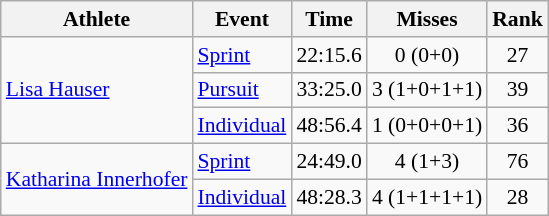<table class="wikitable" style="font-size:90%">
<tr>
<th>Athlete</th>
<th>Event</th>
<th>Time</th>
<th>Misses</th>
<th>Rank</th>
</tr>
<tr align=center>
<td align=left rowspan=3><a href='#'>Lisa Hauser</a></td>
<td align=left><a href='#'>Sprint</a></td>
<td>22:15.6</td>
<td>0 (0+0)</td>
<td>27</td>
</tr>
<tr align=center>
<td align=left><a href='#'>Pursuit</a></td>
<td>33:25.0</td>
<td>3 (1+0+1+1)</td>
<td>39</td>
</tr>
<tr align=center>
<td align=left><a href='#'>Individual</a></td>
<td>48:56.4</td>
<td>1 (0+0+0+1)</td>
<td>36</td>
</tr>
<tr align=center>
<td align=left rowspan=2><a href='#'>Katharina Innerhofer</a></td>
<td align=left><a href='#'>Sprint</a></td>
<td>24:49.0</td>
<td>4 (1+3)</td>
<td>76</td>
</tr>
<tr align=center>
<td align=left><a href='#'>Individual</a></td>
<td>48:28.3</td>
<td>4 (1+1+1+1)</td>
<td>28</td>
</tr>
</table>
